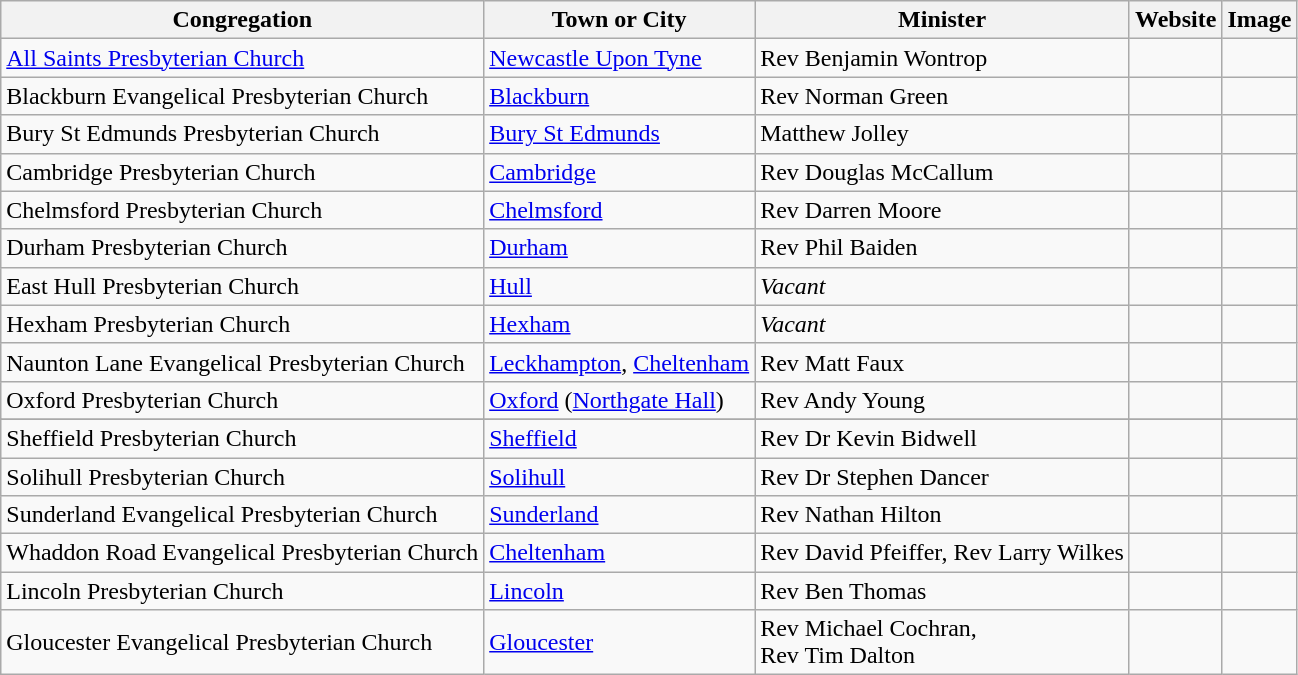<table class="wikitable sortable">
<tr>
<th style="text-align:center;">Congregation</th>
<th style="text-align:center;">Town or City</th>
<th style="text-align:center;">Minister</th>
<th>Website</th>
<th style="text-align:center;" class="unsortable">Image</th>
</tr>
<tr>
<td><a href='#'>All Saints Presbyterian Church</a></td>
<td><a href='#'>Newcastle Upon Tyne</a></td>
<td>Rev Benjamin Wontrop</td>
<td></td>
<td></td>
</tr>
<tr>
<td>Blackburn Evangelical Presbyterian Church</td>
<td><a href='#'>Blackburn</a></td>
<td>Rev Norman Green</td>
<td></td>
<td></td>
</tr>
<tr>
<td>Bury St Edmunds Presbyterian Church</td>
<td><a href='#'>Bury St Edmunds</a></td>
<td>Matthew Jolley</td>
<td></td>
<td></td>
</tr>
<tr>
<td>Cambridge Presbyterian Church</td>
<td><a href='#'>Cambridge</a></td>
<td>Rev Douglas McCallum</td>
<td></td>
<td></td>
</tr>
<tr>
<td>Chelmsford Presbyterian Church</td>
<td><a href='#'>Chelmsford</a></td>
<td>Rev Darren Moore</td>
<td></td>
<td></td>
</tr>
<tr>
<td>Durham Presbyterian Church</td>
<td><a href='#'>Durham</a></td>
<td>Rev Phil Baiden</td>
<td></td>
<td></td>
</tr>
<tr>
<td>East Hull Presbyterian Church</td>
<td><a href='#'>Hull</a></td>
<td><em>Vacant</em></td>
<td></td>
<td></td>
</tr>
<tr>
<td>Hexham Presbyterian Church</td>
<td><a href='#'>Hexham</a></td>
<td><em>Vacant</em></td>
<td></td>
<td></td>
</tr>
<tr>
<td>Naunton Lane Evangelical Presbyterian Church</td>
<td><a href='#'>Leckhampton</a>, <a href='#'>Cheltenham</a></td>
<td>Rev Matt Faux</td>
<td></td>
<td></td>
</tr>
<tr>
<td>Oxford Presbyterian Church</td>
<td><a href='#'>Oxford</a> (<a href='#'>Northgate Hall</a>)</td>
<td>Rev Andy Young</td>
<td></td>
<td></td>
</tr>
<tr>
</tr>
<tr>
<td>Sheffield Presbyterian Church</td>
<td><a href='#'>Sheffield</a></td>
<td>Rev Dr Kevin Bidwell</td>
<td></td>
<td></td>
</tr>
<tr>
<td>Solihull Presbyterian Church</td>
<td><a href='#'>Solihull</a></td>
<td>Rev Dr Stephen Dancer</td>
<td></td>
<td></td>
</tr>
<tr>
<td>Sunderland Evangelical Presbyterian Church</td>
<td><a href='#'>Sunderland</a></td>
<td>Rev Nathan Hilton</td>
<td></td>
<td></td>
</tr>
<tr>
<td>Whaddon Road Evangelical Presbyterian Church</td>
<td><a href='#'>Cheltenham</a></td>
<td>Rev David Pfeiffer, Rev Larry Wilkes</td>
<td></td>
<td></td>
</tr>
<tr>
<td>Lincoln Presbyterian Church</td>
<td><a href='#'>Lincoln</a></td>
<td>Rev Ben Thomas</td>
<td></td>
<td></td>
</tr>
<tr>
<td>Gloucester Evangelical Presbyterian Church</td>
<td><a href='#'>Gloucester</a></td>
<td>Rev Michael Cochran,<br>Rev Tim Dalton</td>
<td></td>
<td></td>
</tr>
</table>
